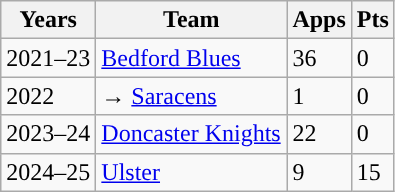<table class="wikitable" style="text-align:left;">
<tr>
<th>Years</th>
<th width=120px>Team</th>
<th>Apps</th>
<th>Pts</th>
</tr>
<tr>
<td>2021–23</td>
<td><a href='#'>Bedford Blues</a></td>
<td>36</td>
<td>0</td>
</tr>
<tr>
<td>2022</td>
<td>→ <a href='#'>Saracens</a></td>
<td>1</td>
<td>0</td>
</tr>
<tr>
<td>2023–24</td>
<td><a href='#'>Doncaster Knights</a></td>
<td>22</td>
<td>0</td>
</tr>
<tr>
<td>2024–25</td>
<td><a href='#'>Ulster</a></td>
<td>9</td>
<td>15</td>
</tr>
</table>
